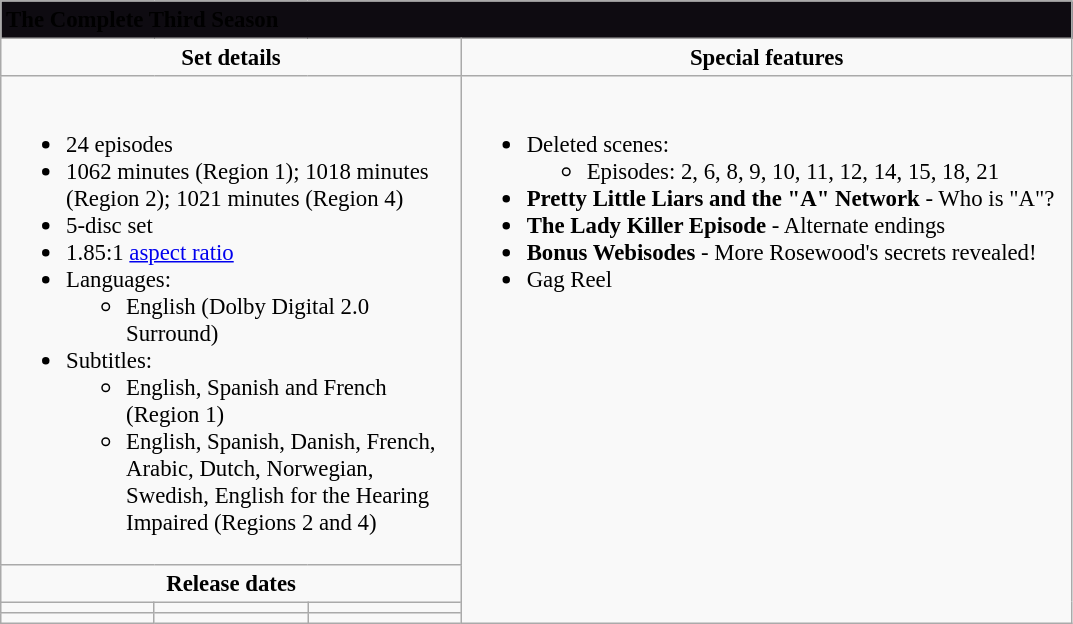<table class="wikitable" style="font-size:95%;">
<tr style="background:#0E0B11;">
<td colspan="6"><span> <strong>The Complete Third Season</strong></span></td>
</tr>
<tr style="text-align:center;">
<td style="width:300px;" colspan="3"><strong>Set details</strong></td>
<td style="width:400px; "><strong>Special features</strong></td>
</tr>
<tr valign="top">
<td colspan="3"  style="text-align:left; width:300px;"><br><ul><li>24 episodes</li><li>1062 minutes (Region 1); 1018 minutes (Region 2); 1021 minutes (Region 4)</li><li>5-disc set</li><li>1.85:1 <a href='#'>aspect ratio</a></li><li>Languages:<ul><li>English (Dolby Digital 2.0 Surround)</li></ul></li><li>Subtitles:<ul><li>English, Spanish and French (Region 1)</li><li>English, Spanish, Danish, French, Arabic, Dutch, Norwegian, Swedish, English for the Hearing Impaired (Regions 2 and 4)</li></ul></li></ul></td>
<td rowspan="4"  style="text-align:left; width:400px;"><br><ul><li>Deleted scenes:<ul><li>Episodes: 2, 6, 8, 9, 10, 11, 12, 14, 15, 18, 21</li></ul></li><li><strong>Pretty Little Liars and the "A" Network</strong> - Who is "A"?</li><li><strong>The Lady Killer Episode</strong> - Alternate endings</li><li><strong>Bonus Webisodes</strong> - More Rosewood's secrets revealed!</li><li>Gag Reel</li></ul></td>
</tr>
<tr>
<td colspan="3" style="text-align:center;"><strong>Release dates</strong></td>
</tr>
<tr style="text-align:center;">
<td></td>
<td></td>
<td></td>
</tr>
<tr>
<td style="text-align:center;"></td>
<td style="text-align:center;"></td>
<td style="text-align:center;"></td>
</tr>
</table>
